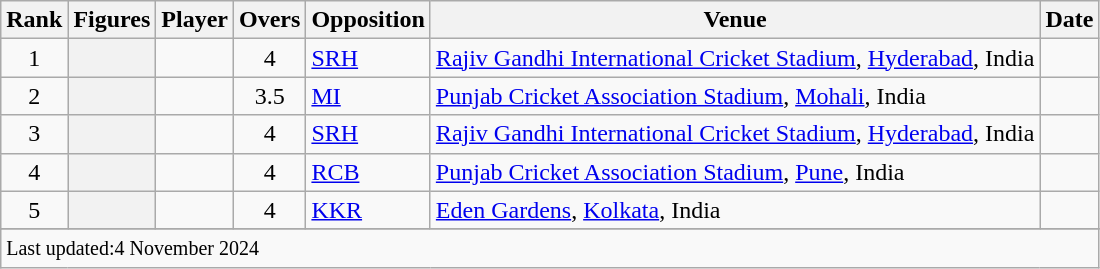<table class="wikitable">
<tr>
<th>Rank</th>
<th>Figures</th>
<th>Player</th>
<th>Overs</th>
<th>Opposition</th>
<th>Venue</th>
<th>Date</th>
</tr>
<tr>
<td style="text-align:center">1</td>
<th scope=row style=text-align:center;></th>
<td></td>
<td style="text-align:center">4</td>
<td><a href='#'>SRH</a></td>
<td><a href='#'>Rajiv Gandhi International Cricket Stadium</a>, <a href='#'>Hyderabad</a>, India</td>
<td></td>
</tr>
<tr>
<td style="text-align:center">2</td>
<th scope=row style=text-align:center;></th>
<td></td>
<td style="text-align:center">3.5</td>
<td><a href='#'>MI</a></td>
<td><a href='#'>Punjab Cricket Association Stadium</a>, <a href='#'>Mohali</a>, India</td>
<td></td>
</tr>
<tr>
<td style="text-align:center">3</td>
<th scope=row style=text-align:center;></th>
<td></td>
<td style="text-align:center">4</td>
<td><a href='#'>SRH</a></td>
<td><a href='#'>Rajiv Gandhi International Cricket Stadium</a>, <a href='#'>Hyderabad</a>, India</td>
<td></td>
</tr>
<tr>
<td style="text-align:center">4</td>
<th scope=row style=text-align:center;></th>
<td></td>
<td style="text-align:center">4</td>
<td><a href='#'>RCB</a></td>
<td><a href='#'>Punjab Cricket Association Stadium</a>, <a href='#'>Pune</a>, India</td>
<td></td>
</tr>
<tr>
<td style="text-align:center">5</td>
<th scope=row style=text-align:center;></th>
<td></td>
<td style="text-align:center">4</td>
<td><a href='#'>KKR</a></td>
<td><a href='#'>Eden Gardens</a>, <a href='#'>Kolkata</a>, India</td>
<td></td>
</tr>
<tr>
</tr>
<tr class=sortbottom>
<td colspan=7><small>Last updated:4 November 2024</small></td>
</tr>
</table>
